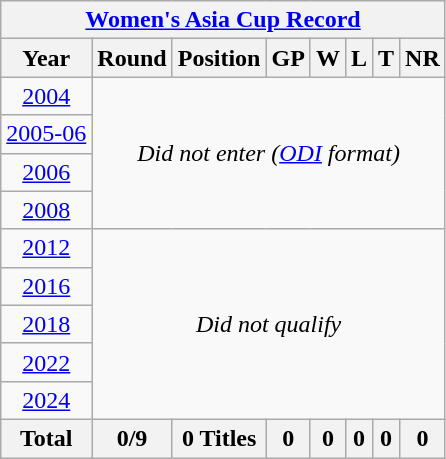<table class="wikitable" style="text-align: center; width=900px;">
<tr>
<th colspan="8"><a href='#'>Women's Asia Cup Record</a></th>
</tr>
<tr>
<th>Year</th>
<th>Round</th>
<th>Position</th>
<th>GP</th>
<th>W</th>
<th>L</th>
<th>T</th>
<th>NR</th>
</tr>
<tr>
<td><a href='#'>2004</a> </td>
<td colspan="7" rowspan="4"><em>Did not enter (<a href='#'>ODI</a> format)</em></td>
</tr>
<tr>
<td><a href='#'>2005-06</a> </td>
</tr>
<tr>
<td><a href='#'>2006</a> </td>
</tr>
<tr>
<td><a href='#'>2008</a> </td>
</tr>
<tr>
<td><a href='#'>2012</a> </td>
<td colspan="7" rowspan="5"><em>Did not qualify</em></td>
</tr>
<tr>
<td><a href='#'>2016</a> </td>
</tr>
<tr>
<td><a href='#'>2018</a> </td>
</tr>
<tr>
<td><a href='#'>2022</a> </td>
</tr>
<tr>
<td><a href='#'>2024</a> </td>
</tr>
<tr>
<th>Total</th>
<th>0/9</th>
<th>0 Titles</th>
<th>0</th>
<th>0</th>
<th>0</th>
<th>0</th>
<th>0</th>
</tr>
</table>
